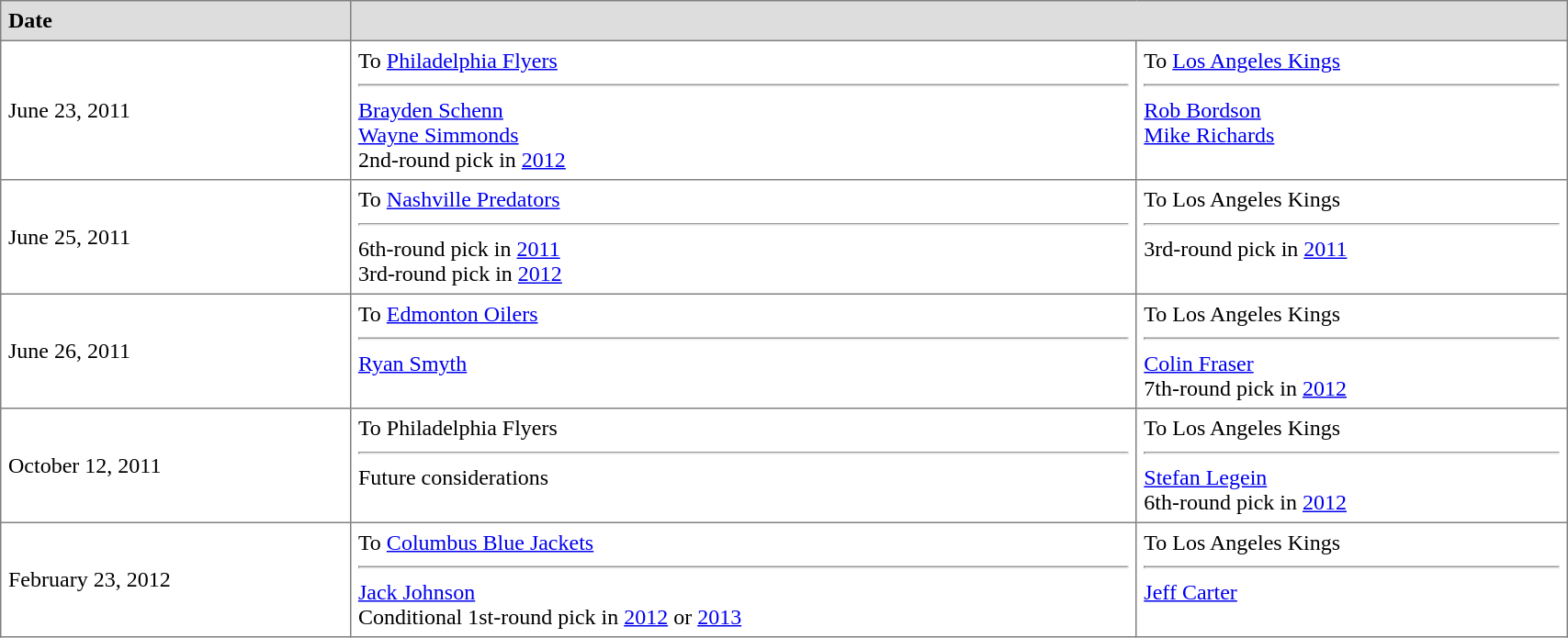<table border="1"  cellpadding="5" style="border-collapse:collapse; width:90%;">
<tr style="background:#ddd;">
<td><strong>Date</strong></td>
<th colspan="2"></th>
</tr>
<tr>
<td>June 23, 2011</td>
<td valign="top">To <a href='#'>Philadelphia Flyers</a> <hr><a href='#'>Brayden Schenn</a><br><a href='#'>Wayne Simmonds</a><br>2nd-round pick in <a href='#'>2012</a></td>
<td valign="top">To <a href='#'>Los Angeles Kings</a> <hr><a href='#'>Rob Bordson</a><br><a href='#'>Mike Richards</a></td>
</tr>
<tr>
<td>June 25, 2011</td>
<td valign="top">To <a href='#'>Nashville Predators</a> <hr>6th-round pick in <a href='#'>2011</a><br>3rd-round pick in <a href='#'>2012</a></td>
<td valign="top">To Los Angeles Kings <hr>3rd-round pick in <a href='#'>2011</a></td>
</tr>
<tr>
<td>June 26, 2011</td>
<td valign="top">To <a href='#'>Edmonton Oilers</a> <hr><a href='#'>Ryan Smyth</a></td>
<td valign="top">To Los Angeles Kings <hr><a href='#'>Colin Fraser</a><br>7th-round pick in <a href='#'>2012</a></td>
</tr>
<tr>
<td>October 12, 2011</td>
<td valign="top">To Philadelphia Flyers <hr>Future considerations</td>
<td valign="top">To Los Angeles Kings <hr><a href='#'>Stefan Legein</a><br>6th-round pick in <a href='#'>2012</a></td>
</tr>
<tr>
<td>February 23, 2012</td>
<td valign="top">To <a href='#'>Columbus Blue Jackets</a> <hr><a href='#'>Jack Johnson</a><br>Conditional 1st-round pick in <a href='#'>2012</a> or <a href='#'>2013</a></td>
<td valign="top">To Los Angeles Kings <hr><a href='#'>Jeff Carter</a></td>
</tr>
</table>
